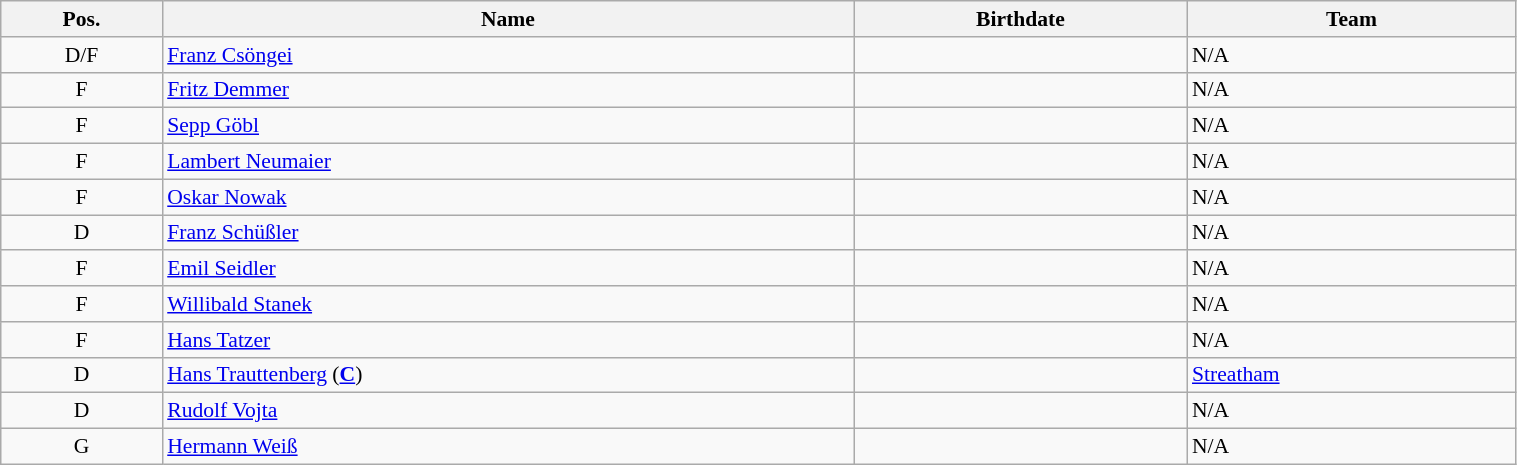<table class="wikitable sortable" width="80%" style="font-size: 90%; text-align: center;">
<tr>
<th>Pos.</th>
<th>Name</th>
<th>Birthdate</th>
<th>Team</th>
</tr>
<tr>
<td>D/F</td>
<td style="text-align:left;"><a href='#'>Franz Csöngei</a></td>
<td style="text-align:right;"></td>
<td style="text-align:left;">N/A</td>
</tr>
<tr>
<td>F</td>
<td style="text-align:left;"><a href='#'>Fritz Demmer</a></td>
<td style="text-align:right;"></td>
<td style="text-align:left;">N/A</td>
</tr>
<tr>
<td>F</td>
<td style="text-align:left;"><a href='#'>Sepp Göbl</a></td>
<td style="text-align:right;"></td>
<td style="text-align:left;">N/A</td>
</tr>
<tr>
<td>F</td>
<td style="text-align:left;"><a href='#'>Lambert Neumaier</a></td>
<td style="text-align:right;"></td>
<td style="text-align:left;">N/A</td>
</tr>
<tr>
<td>F</td>
<td style="text-align:left;"><a href='#'>Oskar Nowak</a></td>
<td style="text-align:right;"></td>
<td style="text-align:left;">N/A</td>
</tr>
<tr>
<td>D</td>
<td style="text-align:left;"><a href='#'>Franz Schüßler</a></td>
<td style="text-align:right;"></td>
<td style="text-align:left;">N/A</td>
</tr>
<tr>
<td>F</td>
<td style="text-align:left;"><a href='#'>Emil Seidler</a></td>
<td style="text-align:right;"></td>
<td style="text-align:left;">N/A</td>
</tr>
<tr>
<td>F</td>
<td style="text-align:left;"><a href='#'>Willibald Stanek</a></td>
<td style="text-align:right;"></td>
<td style="text-align:left;">N/A</td>
</tr>
<tr>
<td>F</td>
<td style="text-align:left;"><a href='#'>Hans Tatzer</a></td>
<td style="text-align:right;"></td>
<td style="text-align:left;">N/A</td>
</tr>
<tr>
<td>D</td>
<td style="text-align:left;"><a href='#'>Hans Trauttenberg</a> (<strong><a href='#'>C</a></strong>)</td>
<td style="text-align:right;"></td>
<td style="text-align:left;"> <a href='#'>Streatham</a></td>
</tr>
<tr>
<td>D</td>
<td style="text-align:left;"><a href='#'>Rudolf Vojta</a></td>
<td style="text-align:right;"></td>
<td style="text-align:left;">N/A</td>
</tr>
<tr>
<td>G</td>
<td style="text-align:left;"><a href='#'>Hermann Weiß</a></td>
<td style="text-align:right;"></td>
<td style="text-align:left;">N/A</td>
</tr>
</table>
